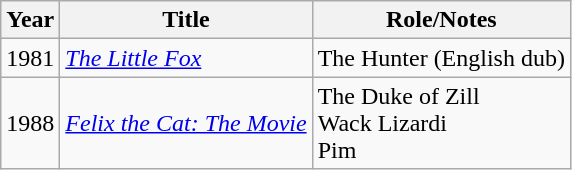<table class="wikitable sortable">
<tr>
<th>Year</th>
<th>Title</th>
<th>Role/Notes</th>
</tr>
<tr>
<td>1981</td>
<td><em><a href='#'>The Little Fox</a></em></td>
<td>The Hunter (English dub)</td>
</tr>
<tr>
<td>1988</td>
<td><em><a href='#'>Felix the Cat: The Movie</a></em></td>
<td>The Duke of Zill<br>Wack Lizardi<br>Pim</td>
</tr>
</table>
